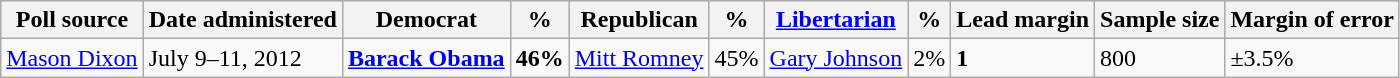<table class="wikitable">
<tr style="background:lightgrey;">
<th>Poll source</th>
<th>Date administered</th>
<th>Democrat</th>
<th>%</th>
<th>Republican</th>
<th>%</th>
<th><a href='#'>Libertarian</a></th>
<th>%</th>
<th>Lead margin</th>
<th>Sample size</th>
<th>Margin of error</th>
</tr>
<tr>
<td><a href='#'>Mason Dixon</a></td>
<td>July 9–11, 2012</td>
<td><strong><a href='#'>Barack Obama</a></strong></td>
<td><strong>46%</strong></td>
<td><a href='#'>Mitt Romney</a></td>
<td>45%</td>
<td><a href='#'>Gary Johnson</a></td>
<td>2%</td>
<td><strong>1</strong></td>
<td>800</td>
<td>±3.5%</td>
</tr>
</table>
